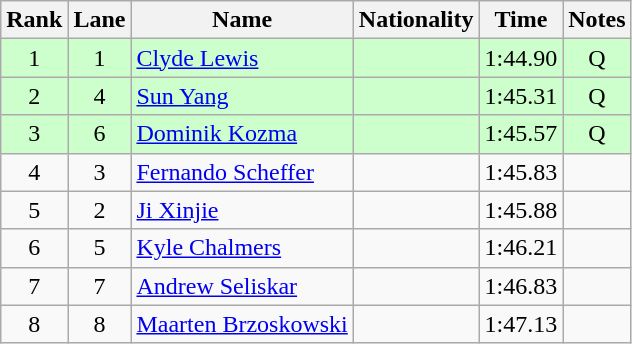<table class="wikitable sortable" style="text-align:center">
<tr>
<th>Rank</th>
<th>Lane</th>
<th>Name</th>
<th>Nationality</th>
<th>Time</th>
<th>Notes</th>
</tr>
<tr bgcolor=ccffcc>
<td>1</td>
<td>1</td>
<td align=left><a href='#'>Clyde Lewis</a></td>
<td align=left></td>
<td>1:44.90</td>
<td>Q</td>
</tr>
<tr bgcolor=ccffcc>
<td>2</td>
<td>4</td>
<td align=left><a href='#'>Sun Yang</a></td>
<td align=left></td>
<td>1:45.31</td>
<td>Q</td>
</tr>
<tr bgcolor=ccffcc>
<td>3</td>
<td>6</td>
<td align=left><a href='#'>Dominik Kozma</a></td>
<td align=left></td>
<td>1:45.57</td>
<td>Q</td>
</tr>
<tr>
<td>4</td>
<td>3</td>
<td align=left><a href='#'>Fernando Scheffer</a></td>
<td align=left></td>
<td>1:45.83</td>
<td></td>
</tr>
<tr>
<td>5</td>
<td>2</td>
<td align=left><a href='#'>Ji Xinjie</a></td>
<td align=left></td>
<td>1:45.88</td>
<td></td>
</tr>
<tr>
<td>6</td>
<td>5</td>
<td align=left><a href='#'>Kyle Chalmers</a></td>
<td align=left></td>
<td>1:46.21</td>
<td></td>
</tr>
<tr>
<td>7</td>
<td>7</td>
<td align=left><a href='#'>Andrew Seliskar</a></td>
<td align=left></td>
<td>1:46.83</td>
<td></td>
</tr>
<tr>
<td>8</td>
<td>8</td>
<td align=left><a href='#'>Maarten Brzoskowski</a></td>
<td align=left></td>
<td>1:47.13</td>
<td></td>
</tr>
</table>
